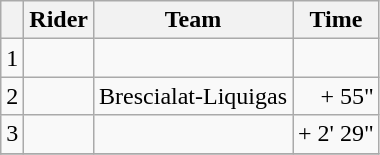<table class="wikitable">
<tr>
<th></th>
<th>Rider</th>
<th>Team</th>
<th>Time</th>
</tr>
<tr>
<td style="text-align:center;">1</td>
<td> </td>
<td></td>
<td align=right></td>
</tr>
<tr>
<td style="text-align:center;">2</td>
<td></td>
<td>Brescialat-Liquigas</td>
<td align=right>+ 55"</td>
</tr>
<tr>
<td style="text-align:center;">3</td>
<td></td>
<td></td>
<td align=right>+ 2' 29"</td>
</tr>
<tr>
</tr>
</table>
